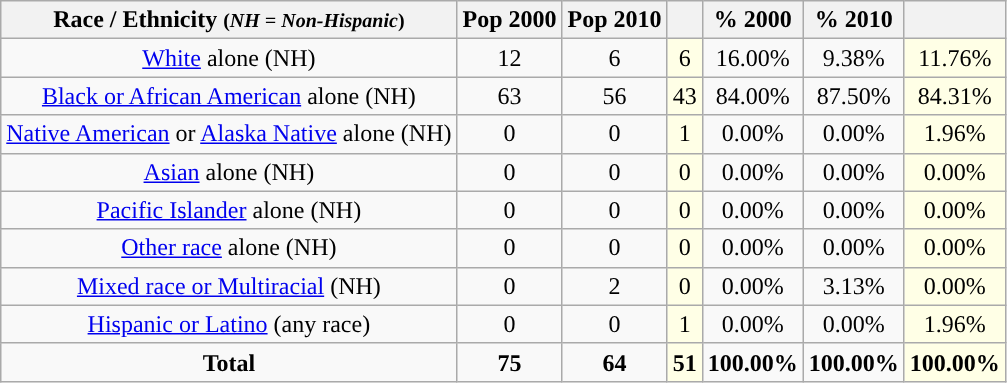<table class="wikitable" style="text-align:center;">
<tr>
<th>Race / Ethnicity <small>(<em>NH = Non-Hispanic</em>)</small></th>
<th>Pop 2000</th>
<th>Pop 2010</th>
<th></th>
<th>% 2000</th>
<th>% 2010</th>
<th></th>
</tr>
<tr>
<td><a href='#'>White</a> alone (NH)</td>
<td>12</td>
<td>6</td>
<td style='background: #ffffe6;'>6</td>
<td>16.00%</td>
<td>9.38%</td>
<td style='background: #ffffe6;'>11.76%</td>
</tr>
<tr>
<td><a href='#'>Black or African American</a> alone (NH)</td>
<td>63</td>
<td>56</td>
<td style='background: #ffffe6;'>43</td>
<td>84.00%</td>
<td>87.50%</td>
<td style='background: #ffffe6;'>84.31%</td>
</tr>
<tr>
<td><a href='#'>Native American</a> or <a href='#'>Alaska Native</a> alone (NH)</td>
<td>0</td>
<td>0</td>
<td style='background: #ffffe6;'>1</td>
<td>0.00%</td>
<td>0.00%</td>
<td style='background: #ffffe6;'>1.96%</td>
</tr>
<tr>
<td><a href='#'>Asian</a> alone (NH)</td>
<td>0</td>
<td>0</td>
<td style='background: #ffffe6;'>0</td>
<td>0.00%</td>
<td>0.00%</td>
<td style='background: #ffffe6;'>0.00%</td>
</tr>
<tr>
<td><a href='#'>Pacific Islander</a> alone (NH)</td>
<td>0</td>
<td>0</td>
<td style='background: #ffffe6;'>0</td>
<td>0.00%</td>
<td>0.00%</td>
<td style='background: #ffffe6;'>0.00%</td>
</tr>
<tr>
<td><a href='#'>Other race</a> alone (NH)</td>
<td>0</td>
<td>0</td>
<td style='background: #ffffe6;'>0</td>
<td>0.00%</td>
<td>0.00%</td>
<td style='background: #ffffe6;'>0.00%</td>
</tr>
<tr>
<td><a href='#'>Mixed race or Multiracial</a> (NH)</td>
<td>0</td>
<td>2</td>
<td style='background: #ffffe6;'>0</td>
<td>0.00%</td>
<td>3.13%</td>
<td style='background: #ffffe6;'>0.00%</td>
</tr>
<tr>
<td><a href='#'>Hispanic or Latino</a> (any race)</td>
<td>0</td>
<td>0</td>
<td style='background: #ffffe6;'>1</td>
<td>0.00%</td>
<td>0.00%</td>
<td style='background: #ffffe6;'>1.96%</td>
</tr>
<tr>
<td><strong>Total</strong></td>
<td><strong>75</strong></td>
<td><strong>64</strong></td>
<td style='background: #ffffe6;'><strong>51</strong></td>
<td><strong>100.00%</strong></td>
<td><strong>100.00%</strong></td>
<td style='background: #ffffe6;'><strong>100.00%</strong></td>
</tr>
</table>
